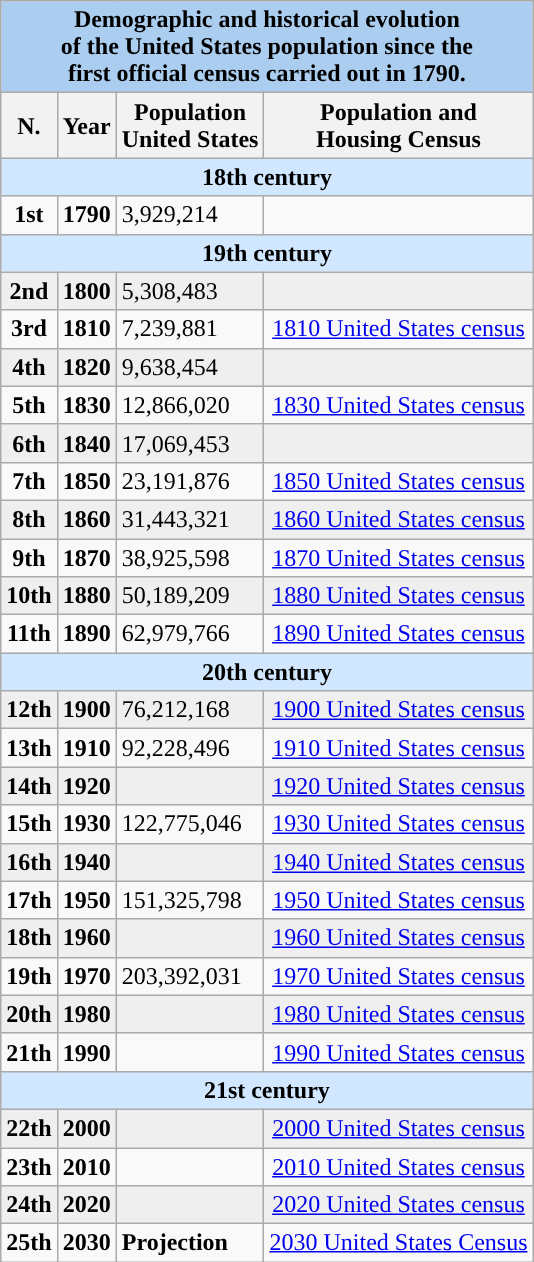<table class="wikitable">
<tr>
<th colspan= "4" style="text-align:center; background:#abcdef;">Demographic and historical evolution <br>of the United States population since the <br> first official census carried out in 1790.</th>
</tr>
<tr>
<th>N.</th>
<th>Year</th>
<th>Population<br>United States</th>
<th>Population and <br> Housing Census</th>
</tr>
<tr align="center">
<td colspan="4" style="background:#D0E7FF"><strong>18th century</strong></td>
</tr>
<tr align="center">
<td><strong>1st</strong></td>
<td><strong>1790</strong></td>
<td align="left"> 3,929,214</td>
<td></td>
</tr>
<tr align="center">
<td colspan="4" style="background:#D0E7FF"><strong>19th century</strong></td>
</tr>
<tr align="center" style="background:#efefef; color:black">
<td><strong>2nd</strong></td>
<td><strong>1800</strong></td>
<td align="left"> 5,308,483</td>
<td></td>
</tr>
<tr align="center">
<td><strong>3rd</strong></td>
<td><strong>1810</strong></td>
<td align="left"> 7,239,881</td>
<td><a href='#'>1810 United States census</a></td>
</tr>
<tr align="center" style="background:#efefef; color:black">
<td><strong>4th</strong></td>
<td><strong>1820</strong></td>
<td align="left"> 9,638,454</td>
<td></td>
</tr>
<tr align="center">
<td><strong>5th</strong></td>
<td><strong>1830</strong></td>
<td align="left"> 12,866,020</td>
<td><a href='#'>1830 United States census</a></td>
</tr>
<tr align="center" style="background:#efefef; color:black">
<td><strong>6th</strong></td>
<td><strong>1840</strong></td>
<td align="left"> 17,069,453</td>
<td></td>
</tr>
<tr align="center">
<td><strong>7th</strong></td>
<td><strong>1850</strong></td>
<td align="left"> 23,191,876</td>
<td><a href='#'>1850 United States census</a></td>
</tr>
<tr align="center" style="background:#efefef; color:black">
<td><strong>8th</strong></td>
<td><strong>1860</strong></td>
<td align="left"> 31,443,321</td>
<td><a href='#'>1860 United States census</a></td>
</tr>
<tr align="center">
<td><strong>9th</strong></td>
<td><strong>1870</strong></td>
<td align="left"> 38,925,598</td>
<td><a href='#'>1870 United States census</a></td>
</tr>
<tr align="center" style="background:#efefef; color:black">
<td><strong>10th</strong></td>
<td><strong>1880</strong></td>
<td align="left"> 50,189,209</td>
<td><a href='#'>1880 United States census</a></td>
</tr>
<tr align="center">
<td><strong>11th</strong></td>
<td><strong>1890</strong></td>
<td align="left"> 62,979,766</td>
<td><a href='#'>1890 United States census</a></td>
</tr>
<tr align="center">
<td colspan="4" style="background:#D0E7FF"><strong>20th century</strong></td>
</tr>
<tr align="center" style="background:#efefef; color:black">
<td><strong>12th</strong></td>
<td><strong>1900</strong></td>
<td align="left"> 76,212,168</td>
<td><a href='#'>1900 United States census</a></td>
</tr>
<tr align="center">
<td><strong>13th</strong></td>
<td><strong>1910</strong></td>
<td align="left"> 92,228,496</td>
<td><a href='#'>1910 United States census</a></td>
</tr>
<tr align="center" style="background:#efefef; color:black">
<td><strong>14th</strong></td>
<td><strong>1920</strong></td>
<td align="left"></td>
<td><a href='#'>1920 United States census</a></td>
</tr>
<tr align="center">
<td><strong>15th</strong></td>
<td><strong>1930</strong></td>
<td align="left"> 122,775,046</td>
<td><a href='#'>1930 United States census</a></td>
</tr>
<tr align="center" style="background:#efefef; color:black">
<td><strong>16th</strong></td>
<td><strong>1940</strong></td>
<td align="left"></td>
<td><a href='#'>1940 United States census</a></td>
</tr>
<tr align="center">
<td><strong>17th</strong></td>
<td><strong>1950</strong></td>
<td align="left"> 151,325,798</td>
<td><a href='#'>1950 United States census</a></td>
</tr>
<tr align="center" style="background:#efefef; color:black">
<td><strong>18th</strong></td>
<td><strong>1960</strong></td>
<td align="left"></td>
<td><a href='#'>1960 United States census</a></td>
</tr>
<tr align="center">
<td><strong>19th</strong></td>
<td><strong>1970</strong></td>
<td align="left"> 203,392,031</td>
<td><a href='#'>1970 United States census</a></td>
</tr>
<tr align="center" style="background:#efefef; color:black">
<td><strong>20th</strong></td>
<td><strong>1980</strong></td>
<td align="left"></td>
<td><a href='#'>1980 United States census</a></td>
</tr>
<tr align="center">
<td><strong>21th</strong></td>
<td><strong>1990</strong></td>
<td align="left"></td>
<td><a href='#'>1990 United States census</a></td>
</tr>
<tr align="center">
<td colspan="4" style="background:#D0E7FF"><strong>21st century</strong></td>
</tr>
<tr align="center" style="background:#efefef; color:black">
<td><strong>22th</strong></td>
<td><strong>2000</strong></td>
<td align="left"></td>
<td><a href='#'>2000 United States census</a></td>
</tr>
<tr align="center">
<td><strong>23th</strong></td>
<td><strong>2010</strong></td>
<td align="left"></td>
<td><a href='#'>2010 United States census</a></td>
</tr>
<tr align="center" style="background:#efefef; color:black">
<td><strong>24th</strong></td>
<td><strong>2020</strong></td>
<td align="left"></td>
<td><a href='#'>2020 United States census</a></td>
</tr>
<tr align="center">
<td><strong>25th</strong></td>
<td><strong>2030</strong></td>
<td align="left"><strong>Projection</strong></td>
<td><a href='#'>2030 United States Census</a></td>
</tr>
</table>
